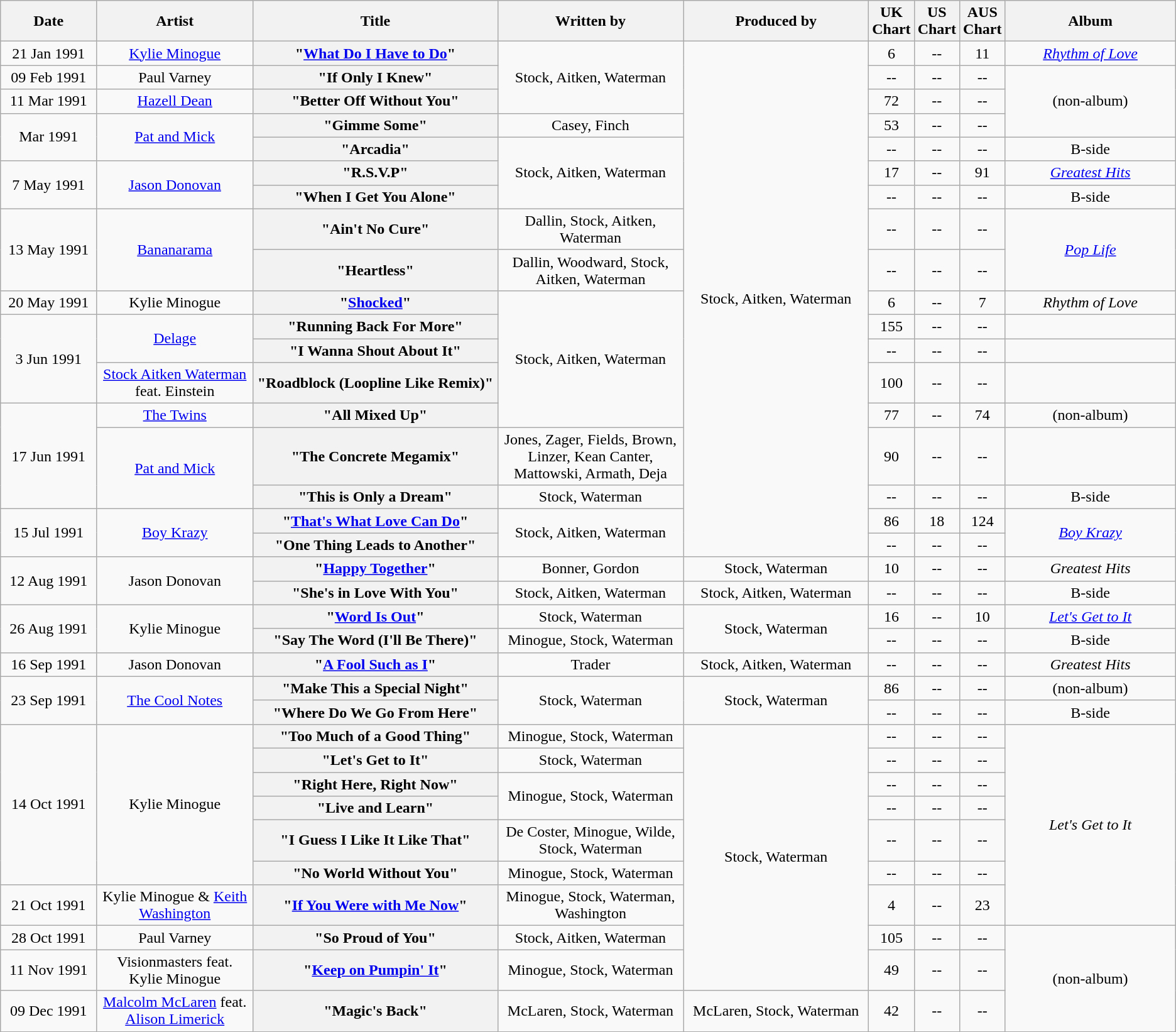<table class="wikitable plainrowheaders" style="text-align:center;">
<tr>
<th scope="col" style="width:6em;">Date</th>
<th scope="col" style="width:10em;">Artist</th>
<th scope="col" style="width:16em;">Title</th>
<th scope="col" style="width:12em;">Written by</th>
<th scope="col" style="width:12em;">Produced by</th>
<th scope="col" style="width:1em;">UK Chart</th>
<th scope="col" style="width:1em;">US Chart</th>
<th scope="col" style="width:1em;">AUS Chart</th>
<th scope="col" style="width:11em;">Album</th>
</tr>
<tr>
<td>21 Jan 1991</td>
<td><a href='#'>Kylie Minogue</a></td>
<th scope="row">"<a href='#'>What Do I Have to Do</a>"</th>
<td rowspan="3">Stock, Aitken, Waterman</td>
<td rowspan="18">Stock, Aitken, Waterman</td>
<td>6</td>
<td>--</td>
<td>11</td>
<td><em><a href='#'>Rhythm of Love</a></em></td>
</tr>
<tr>
<td>09 Feb 1991</td>
<td>Paul Varney</td>
<th scope="row">"If Only I Knew"</th>
<td>--</td>
<td>--</td>
<td>--</td>
<td rowspan="3">(non-album)</td>
</tr>
<tr>
<td>11 Mar 1991</td>
<td><a href='#'>Hazell Dean</a></td>
<th scope="row">"Better Off Without You"</th>
<td>72</td>
<td>--</td>
<td>--</td>
</tr>
<tr>
<td rowspan="2">Mar 1991</td>
<td rowspan="2"><a href='#'>Pat and Mick</a></td>
<th scope="row">"Gimme Some"</th>
<td>Casey, Finch</td>
<td>53</td>
<td>--</td>
<td>--</td>
</tr>
<tr>
<th scope="row">"Arcadia"</th>
<td rowspan="3">Stock, Aitken, Waterman</td>
<td>--</td>
<td>--</td>
<td>--</td>
<td>B-side</td>
</tr>
<tr>
<td rowspan="2">7 May 1991</td>
<td rowspan="2"><a href='#'>Jason Donovan</a></td>
<th scope="row">"R.S.V.P"</th>
<td>17</td>
<td>--</td>
<td>91</td>
<td><em><a href='#'>Greatest Hits</a></em></td>
</tr>
<tr>
<th scope="row">"When I Get You Alone"</th>
<td>--</td>
<td>--</td>
<td>--</td>
<td>B-side</td>
</tr>
<tr>
<td rowspan="2">13 May 1991</td>
<td rowspan="2"><a href='#'>Bananarama</a></td>
<th scope="row">"Ain't No Cure"</th>
<td>Dallin, Stock, Aitken, Waterman</td>
<td>--</td>
<td>--</td>
<td>--</td>
<td rowspan="2"><em><a href='#'>Pop Life</a></em></td>
</tr>
<tr>
<th scope="row">"Heartless"</th>
<td>Dallin, Woodward, Stock, Aitken, Waterman</td>
<td>--</td>
<td>--</td>
<td>--</td>
</tr>
<tr>
<td>20 May 1991</td>
<td>Kylie Minogue</td>
<th scope="row">"<a href='#'>Shocked</a>"</th>
<td rowspan="5">Stock, Aitken, Waterman</td>
<td>6</td>
<td>--</td>
<td>7</td>
<td><em>Rhythm of Love</em></td>
</tr>
<tr>
<td rowspan="3">3 Jun 1991</td>
<td rowspan="2"><a href='#'>Delage</a></td>
<th scope="row">"Running Back For More"</th>
<td>155</td>
<td>--</td>
<td>--</td>
<td></td>
</tr>
<tr>
<th scope="row">"I Wanna Shout About It"</th>
<td>--</td>
<td>--</td>
<td>--</td>
<td></td>
</tr>
<tr>
<td><a href='#'>Stock Aitken Waterman</a> feat. Einstein</td>
<th scope="row">"Roadblock (Loopline Like Remix)"</th>
<td>100</td>
<td>--</td>
<td>--</td>
<td></td>
</tr>
<tr>
<td rowspan="3">17 Jun 1991</td>
<td><a href='#'>The Twins</a></td>
<th scope="row">"All Mixed Up"</th>
<td>77</td>
<td>--</td>
<td>74</td>
<td>(non-album)</td>
</tr>
<tr>
<td rowspan="2"><a href='#'>Pat and Mick</a></td>
<th scope="row">"The Concrete Megamix"</th>
<td>Jones, Zager, Fields, Brown, Linzer, Kean Canter, Mattowski, Armath, Deja</td>
<td>90</td>
<td>--</td>
<td>--</td>
<td></td>
</tr>
<tr>
<th scope="row">"This is Only a Dream"</th>
<td>Stock, Waterman</td>
<td>--</td>
<td>--</td>
<td>--</td>
<td>B-side</td>
</tr>
<tr>
<td rowspan="2">15 Jul 1991</td>
<td rowspan="2"><a href='#'>Boy Krazy</a></td>
<th scope="row">"<a href='#'>That's What Love Can Do</a>"</th>
<td rowspan="2">Stock, Aitken, Waterman</td>
<td>86</td>
<td>18</td>
<td>124</td>
<td rowspan="2"><em><a href='#'>Boy Krazy</a></em></td>
</tr>
<tr>
<th scope="row">"One Thing Leads to Another"</th>
<td>--</td>
<td>--</td>
<td>--</td>
</tr>
<tr>
<td rowspan="2">12 Aug 1991</td>
<td rowspan="2">Jason Donovan</td>
<th scope="row">"<a href='#'>Happy Together</a>"</th>
<td>Bonner, Gordon</td>
<td>Stock, Waterman</td>
<td>10</td>
<td>--</td>
<td>--</td>
<td><em>Greatest Hits</em></td>
</tr>
<tr>
<th scope="row">"She's in Love With You"</th>
<td>Stock, Aitken, Waterman</td>
<td>Stock, Aitken, Waterman</td>
<td>--</td>
<td>--</td>
<td>--</td>
<td>B-side</td>
</tr>
<tr>
<td rowspan="2">26 Aug 1991</td>
<td rowspan="2">Kylie Minogue</td>
<th scope="row">"<a href='#'>Word Is Out</a>"</th>
<td>Stock, Waterman</td>
<td rowspan="2">Stock, Waterman</td>
<td>16</td>
<td>--</td>
<td>10</td>
<td><em><a href='#'>Let's Get to It</a></em></td>
</tr>
<tr>
<th scope="row">"Say The Word (I'll Be There)"</th>
<td>Minogue, Stock, Waterman</td>
<td>--</td>
<td>--</td>
<td>--</td>
<td>B-side</td>
</tr>
<tr>
<td>16 Sep 1991</td>
<td>Jason Donovan</td>
<th scope="row">"<a href='#'>A Fool Such as I</a>"</th>
<td>Trader</td>
<td>Stock, Aitken, Waterman</td>
<td>--</td>
<td>--</td>
<td>--</td>
<td><em>Greatest Hits</em></td>
</tr>
<tr>
<td rowspan="2">23 Sep 1991</td>
<td rowspan="2"><a href='#'>The Cool Notes</a></td>
<th scope="row">"Make This a Special Night"</th>
<td rowspan="2">Stock, Waterman</td>
<td rowspan="2">Stock, Waterman</td>
<td>86</td>
<td>--</td>
<td>--</td>
<td>(non-album)</td>
</tr>
<tr>
<th scope="row">"Where Do We Go From Here"</th>
<td>--</td>
<td>--</td>
<td>--</td>
<td>B-side</td>
</tr>
<tr>
<td rowspan="6">14 Oct 1991</td>
<td rowspan="6">Kylie Minogue</td>
<th scope="row">"Too Much of a Good Thing"</th>
<td>Minogue, Stock, Waterman</td>
<td rowspan="9">Stock, Waterman</td>
<td>--</td>
<td>--</td>
<td>--</td>
<td rowspan="7"><em>Let's Get to It</em></td>
</tr>
<tr>
<th scope="row">"Let's Get to It"</th>
<td>Stock, Waterman</td>
<td>--</td>
<td>--</td>
<td>--</td>
</tr>
<tr>
<th scope="row">"Right Here, Right Now"</th>
<td rowspan="2">Minogue, Stock, Waterman</td>
<td>--</td>
<td>--</td>
<td>--</td>
</tr>
<tr>
<th scope="row">"Live and Learn"</th>
<td>--</td>
<td>--</td>
<td>--</td>
</tr>
<tr>
<th scope="row">"I Guess I Like It Like That"</th>
<td>De Coster, Minogue, Wilde, Stock, Waterman</td>
<td>--</td>
<td>--</td>
<td>--</td>
</tr>
<tr>
<th scope="row">"No World Without You"</th>
<td>Minogue, Stock, Waterman</td>
<td>--</td>
<td>--</td>
<td>--</td>
</tr>
<tr>
<td>21 Oct 1991</td>
<td>Kylie Minogue & <a href='#'>Keith Washington</a></td>
<th scope="row">"<a href='#'>If You Were with Me Now</a>"</th>
<td>Minogue, Stock, Waterman, Washington</td>
<td>4</td>
<td>--</td>
<td>23</td>
</tr>
<tr>
<td>28 Oct 1991</td>
<td>Paul Varney</td>
<th scope="row">"So Proud of You"</th>
<td>Stock, Aitken, Waterman</td>
<td>105</td>
<td>--</td>
<td>--</td>
<td rowspan="3">(non-album)</td>
</tr>
<tr>
<td>11 Nov 1991</td>
<td>Visionmasters feat. Kylie Minogue</td>
<th scope="row">"<a href='#'>Keep on Pumpin' It</a>"</th>
<td>Minogue, Stock, Waterman</td>
<td>49</td>
<td>--</td>
<td>--</td>
</tr>
<tr>
<td>09 Dec 1991</td>
<td><a href='#'>Malcolm McLaren</a> feat. <a href='#'>Alison Limerick</a></td>
<th scope="row">"Magic's Back"</th>
<td>McLaren, Stock, Waterman</td>
<td>McLaren, Stock, Waterman</td>
<td>42</td>
<td>--</td>
<td>--</td>
</tr>
</table>
